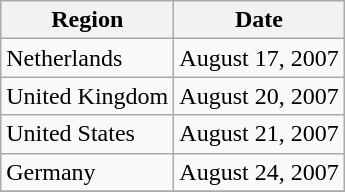<table class="wikitable">
<tr>
<th>Region</th>
<th>Date</th>
</tr>
<tr>
<td>Netherlands</td>
<td>August 17, 2007</td>
</tr>
<tr>
<td>United Kingdom</td>
<td>August 20, 2007</td>
</tr>
<tr>
<td>United States</td>
<td>August 21, 2007</td>
</tr>
<tr>
<td>Germany</td>
<td>August 24, 2007</td>
</tr>
<tr>
</tr>
</table>
